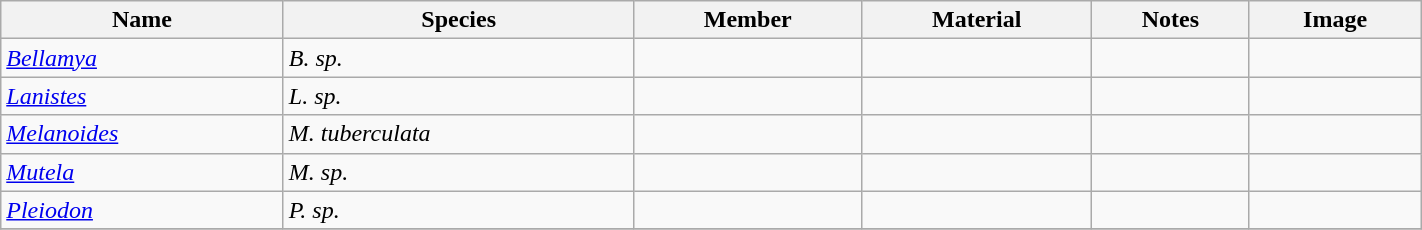<table class="wikitable" align="center" width="75%">
<tr>
<th>Name</th>
<th>Species</th>
<th>Member</th>
<th>Material</th>
<th>Notes</th>
<th>Image</th>
</tr>
<tr>
<td><em><a href='#'>Bellamya</a></em></td>
<td><em>B. sp.</em></td>
<td></td>
<td></td>
<td></td>
<td></td>
</tr>
<tr>
<td><em><a href='#'>Lanistes</a></em></td>
<td><em>L. sp.</em></td>
<td></td>
<td></td>
<td></td>
<td></td>
</tr>
<tr>
<td><em><a href='#'>Melanoides</a></em></td>
<td><em>M. tuberculata</em></td>
<td></td>
<td></td>
<td></td>
<td></td>
</tr>
<tr>
<td><em><a href='#'>Mutela</a></em></td>
<td><em>M. sp.</em></td>
<td></td>
<td></td>
<td></td>
<td></td>
</tr>
<tr>
<td><em><a href='#'>Pleiodon</a></em></td>
<td><em>P. sp.</em></td>
<td></td>
<td></td>
<td></td>
<td></td>
</tr>
<tr>
</tr>
</table>
